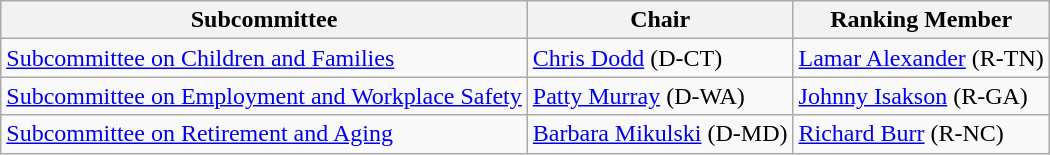<table class="wikitable">
<tr>
<th>Subcommittee</th>
<th>Chair</th>
<th>Ranking Member</th>
</tr>
<tr>
<td><a href='#'>Subcommittee on Children and Families</a></td>
<td><a href='#'>Chris Dodd</a> (D-CT)</td>
<td><a href='#'>Lamar Alexander</a> (R-TN)</td>
</tr>
<tr>
<td><a href='#'>Subcommittee on Employment and Workplace Safety</a></td>
<td><a href='#'>Patty Murray</a> (D-WA)</td>
<td><a href='#'>Johnny Isakson</a> (R-GA)</td>
</tr>
<tr>
<td><a href='#'>Subcommittee on Retirement and Aging</a></td>
<td><a href='#'>Barbara Mikulski</a> (D-MD)</td>
<td><a href='#'>Richard Burr</a> (R-NC)</td>
</tr>
</table>
